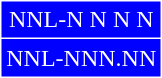<table class="wikitable" style="background:blue; color:white; text-align:center;">
<tr>
<td style="border:1px solid white;">NNL-N N N N</td>
</tr>
<tr>
<td style="border:1px solid white;">NNL-NNN.NN</td>
</tr>
</table>
